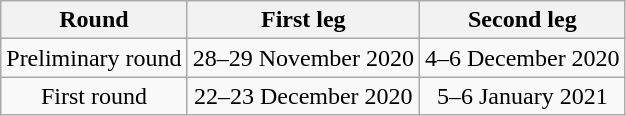<table class="wikitable" style="text-align:center">
<tr>
<th>Round</th>
<th>First leg</th>
<th>Second leg</th>
</tr>
<tr>
<td>Preliminary round</td>
<td>28–29 November 2020</td>
<td>4–6 December 2020</td>
</tr>
<tr>
<td>First round</td>
<td>22–23 December 2020</td>
<td>5–6 January 2021</td>
</tr>
</table>
